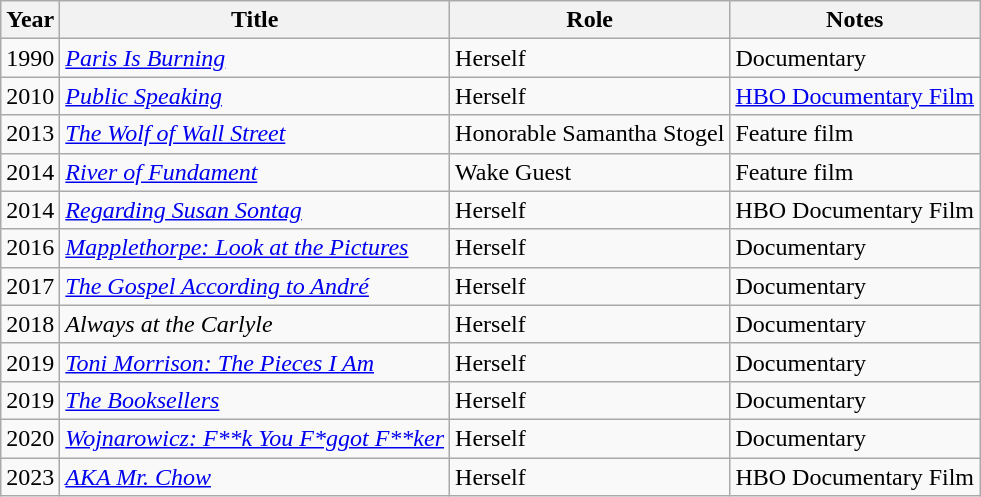<table class="wikitable">
<tr>
<th>Year</th>
<th>Title</th>
<th>Role</th>
<th>Notes</th>
</tr>
<tr>
<td>1990</td>
<td><em><a href='#'>Paris Is Burning</a></em></td>
<td>Herself</td>
<td>Documentary</td>
</tr>
<tr>
<td>2010</td>
<td><em><a href='#'>Public Speaking</a></em></td>
<td>Herself</td>
<td><a href='#'>HBO Documentary Film</a></td>
</tr>
<tr>
<td>2013</td>
<td><em><a href='#'>The Wolf of Wall Street</a></em></td>
<td>Honorable Samantha Stogel</td>
<td>Feature film</td>
</tr>
<tr>
<td>2014</td>
<td><em><a href='#'>River of Fundament</a></em></td>
<td>Wake Guest</td>
<td>Feature film</td>
</tr>
<tr>
<td>2014</td>
<td><em><a href='#'>Regarding Susan Sontag</a></em></td>
<td>Herself</td>
<td>HBO Documentary Film</td>
</tr>
<tr>
<td>2016</td>
<td><em><a href='#'>Mapplethorpe: Look at the Pictures</a></em></td>
<td>Herself</td>
<td>Documentary</td>
</tr>
<tr>
<td>2017</td>
<td><em><a href='#'>The Gospel According to André</a></em></td>
<td>Herself</td>
<td>Documentary</td>
</tr>
<tr>
<td>2018</td>
<td><em>Always at the Carlyle</em></td>
<td>Herself</td>
<td>Documentary</td>
</tr>
<tr>
<td>2019</td>
<td><em><a href='#'>Toni Morrison: The Pieces I Am</a></em></td>
<td>Herself</td>
<td>Documentary</td>
</tr>
<tr>
<td>2019</td>
<td><em><a href='#'>The Booksellers</a></em></td>
<td>Herself</td>
<td>Documentary</td>
</tr>
<tr>
<td>2020</td>
<td><em><a href='#'>Wojnarowicz: F**k You F*ggot F**ker</a></em></td>
<td>Herself</td>
<td>Documentary</td>
</tr>
<tr>
<td>2023</td>
<td><em><a href='#'>AKA Mr. Chow</a></em></td>
<td>Herself</td>
<td>HBO Documentary Film</td>
</tr>
</table>
